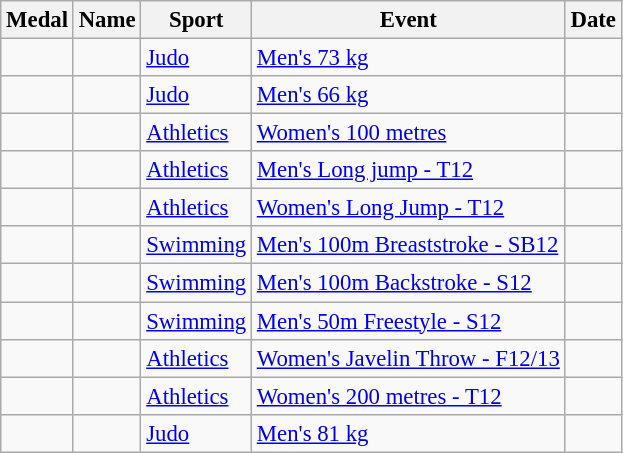<table class="wikitable sortable"  style="font-size:95%">
<tr>
<th>Medal</th>
<th>Name</th>
<th>Sport</th>
<th>Event</th>
<th>Date</th>
</tr>
<tr>
<td></td>
<td></td>
<td><a href='#'>Judo</a></td>
<td><a href='#'>Men's 73 kg</a></td>
<td></td>
</tr>
<tr>
<td></td>
<td></td>
<td><a href='#'>Judo</a></td>
<td><a href='#'>Men's 66 kg</a></td>
<td></td>
</tr>
<tr>
<td></td>
<td></td>
<td><a href='#'>Athletics</a></td>
<td><a href='#'>Women's 100 metres</a></td>
<td></td>
</tr>
<tr>
<td></td>
<td></td>
<td><a href='#'>Athletics</a></td>
<td><a href='#'>Men's Long jump - T12</a></td>
<td></td>
</tr>
<tr>
<td></td>
<td></td>
<td><a href='#'>Athletics</a></td>
<td><a href='#'>Women's Long Jump - T12</a></td>
<td></td>
</tr>
<tr>
<td></td>
<td></td>
<td><a href='#'>Swimming</a></td>
<td><a href='#'>Men's 100m Breaststroke - SB12</a></td>
<td></td>
</tr>
<tr>
<td></td>
<td></td>
<td><a href='#'>Swimming</a></td>
<td><a href='#'>Men's 100m Backstroke - S12</a></td>
<td></td>
</tr>
<tr>
<td></td>
<td></td>
<td><a href='#'>Swimming</a></td>
<td><a href='#'>Men's 50m Freestyle - S12</a></td>
<td></td>
</tr>
<tr>
<td></td>
<td></td>
<td><a href='#'>Athletics</a></td>
<td><a href='#'>Women's Javelin Throw - F12/13</a></td>
<td></td>
</tr>
<tr>
<td></td>
<td></td>
<td><a href='#'>Athletics</a></td>
<td><a href='#'>Women's 200 metres - T12</a></td>
<td></td>
</tr>
<tr>
<td></td>
<td></td>
<td><a href='#'>Judo</a></td>
<td><a href='#'>Men's 81 kg</a></td>
<td></td>
</tr>
</table>
